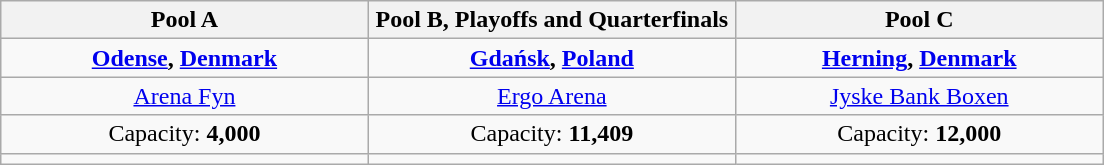<table class=wikitable style=text-align:center>
<tr>
<th width=33%>Pool A</th>
<th width=33%>Pool B, Playoffs and Quarterfinals</th>
<th width=33%>Pool C</th>
</tr>
<tr>
<td> <strong><a href='#'>Odense</a>, <a href='#'>Denmark</a></strong></td>
<td> <strong><a href='#'>Gdańsk</a>, <a href='#'>Poland</a></strong></td>
<td> <strong><a href='#'>Herning</a>, <a href='#'>Denmark</a></strong></td>
</tr>
<tr>
<td><a href='#'>Arena Fyn</a></td>
<td><a href='#'>Ergo Arena</a></td>
<td><a href='#'>Jyske Bank Boxen</a></td>
</tr>
<tr>
<td>Capacity: <strong>4,000</strong></td>
<td>Capacity: <strong>11,409</strong></td>
<td>Capacity: <strong>12,000</strong></td>
</tr>
<tr>
<td></td>
<td></td>
<td></td>
</tr>
</table>
